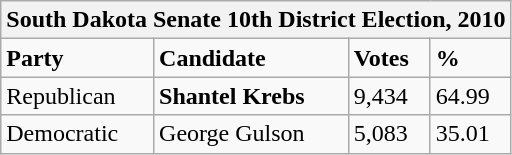<table class="wikitable">
<tr>
<th colspan="4">South Dakota Senate 10th District Election, 2010</th>
</tr>
<tr>
<td><strong>Party</strong></td>
<td><strong>Candidate</strong></td>
<td><strong>Votes</strong></td>
<td><strong>%</strong></td>
</tr>
<tr>
<td>Republican</td>
<td><strong>Shantel Krebs</strong></td>
<td>9,434</td>
<td>64.99</td>
</tr>
<tr>
<td>Democratic</td>
<td>George Gulson</td>
<td>5,083</td>
<td>35.01</td>
</tr>
</table>
